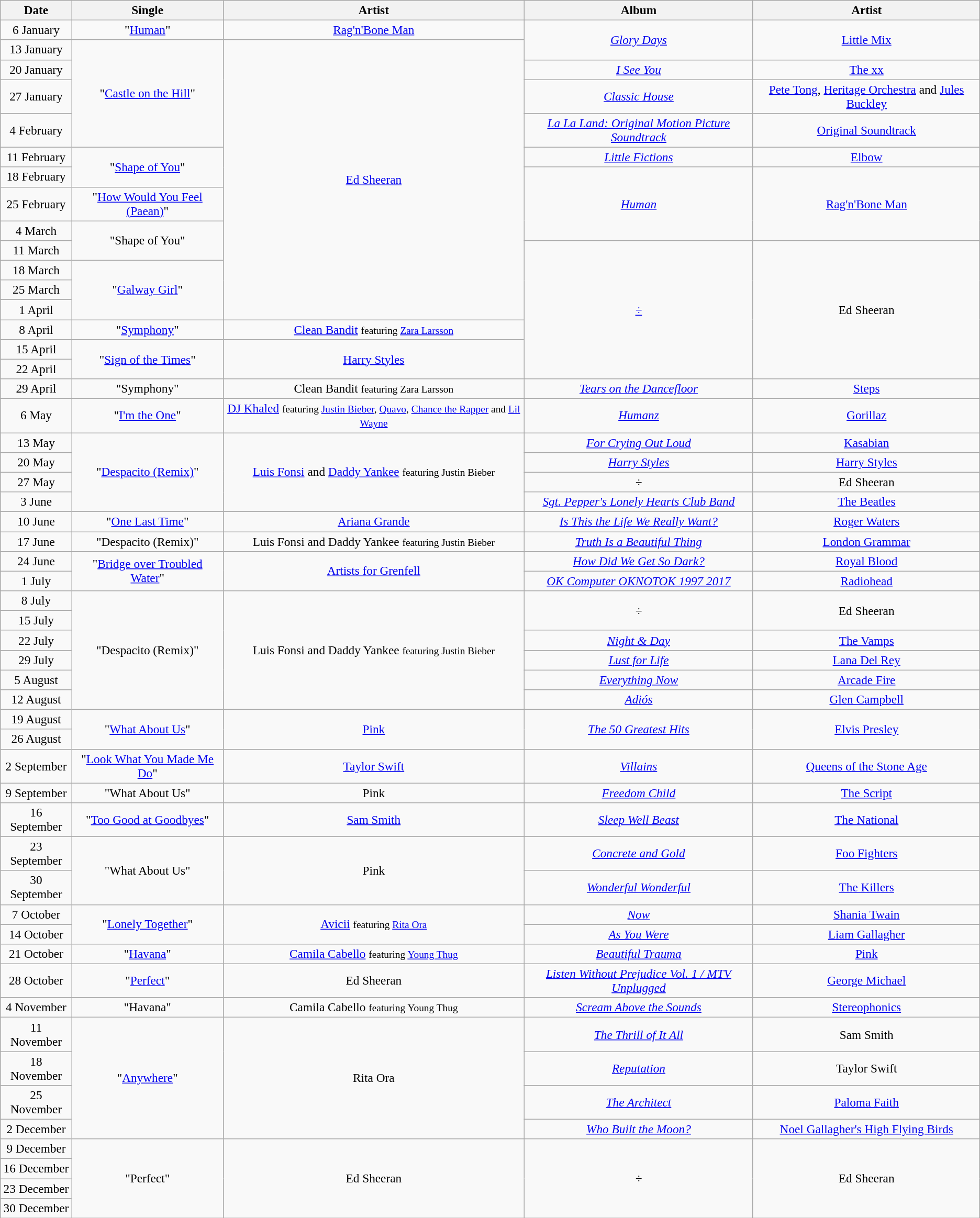<table class="wikitable" style="font-size:97%; text-align:center;">
<tr>
<th>Date</th>
<th>Single</th>
<th>Artist</th>
<th>Album</th>
<th>Artist</th>
</tr>
<tr>
<td>6 January</td>
<td>"<a href='#'>Human</a>"</td>
<td><a href='#'>Rag'n'Bone Man</a></td>
<td rowspan="2"><em><a href='#'>Glory Days</a></em></td>
<td rowspan="2"><a href='#'>Little Mix</a></td>
</tr>
<tr>
<td>13 January</td>
<td rowspan="4">"<a href='#'>Castle on the Hill</a>"</td>
<td rowspan="12"><a href='#'>Ed Sheeran</a></td>
</tr>
<tr>
<td>20 January</td>
<td><em><a href='#'>I See You</a></em></td>
<td><a href='#'>The xx</a></td>
</tr>
<tr>
<td>27 January</td>
<td><em><a href='#'>Classic House</a></em></td>
<td><a href='#'>Pete Tong</a>, <a href='#'>Heritage Orchestra</a> and <a href='#'>Jules Buckley</a></td>
</tr>
<tr>
<td>4 February</td>
<td><em><a href='#'>La La Land: Original Motion Picture Soundtrack</a></em></td>
<td><a href='#'>Original Soundtrack</a></td>
</tr>
<tr>
<td>11 February</td>
<td rowspan="2">"<a href='#'>Shape of You</a>"</td>
<td><em><a href='#'>Little Fictions</a></em></td>
<td><a href='#'>Elbow</a></td>
</tr>
<tr>
<td>18 February</td>
<td rowspan="3"><em><a href='#'>Human</a></em></td>
<td rowspan="3"><a href='#'>Rag'n'Bone Man</a></td>
</tr>
<tr>
<td>25 February</td>
<td>"<a href='#'>How Would You Feel (Paean)</a>"</td>
</tr>
<tr>
<td>4 March</td>
<td rowspan="2">"Shape of You"</td>
</tr>
<tr>
<td>11 March</td>
<td rowspan="7"><em><a href='#'>÷</a></em></td>
<td rowspan="7">Ed Sheeran</td>
</tr>
<tr>
<td>18 March</td>
<td rowspan="3">"<a href='#'>Galway Girl</a>"</td>
</tr>
<tr>
<td>25 March</td>
</tr>
<tr>
<td>1 April</td>
</tr>
<tr>
<td>8 April</td>
<td>"<a href='#'>Symphony</a>"</td>
<td><a href='#'>Clean Bandit</a> <small>featuring <a href='#'>Zara Larsson</a></small></td>
</tr>
<tr>
<td>15 April</td>
<td rowspan="2">"<a href='#'>Sign of the Times</a>"</td>
<td rowspan="2"><a href='#'>Harry Styles</a></td>
</tr>
<tr>
<td>22 April</td>
</tr>
<tr>
<td>29 April</td>
<td>"Symphony"</td>
<td>Clean Bandit <small>featuring Zara Larsson</small></td>
<td><em><a href='#'>Tears on the Dancefloor</a></em></td>
<td><a href='#'>Steps</a></td>
</tr>
<tr>
<td>6 May</td>
<td>"<a href='#'>I'm the One</a>"</td>
<td><a href='#'>DJ Khaled</a> <small>featuring <a href='#'>Justin Bieber</a>, <a href='#'>Quavo</a>, <a href='#'>Chance the Rapper</a> and <a href='#'>Lil Wayne</a></small></td>
<td><em><a href='#'>Humanz</a></em></td>
<td><a href='#'>Gorillaz</a></td>
</tr>
<tr>
<td>13 May</td>
<td rowspan="4">"<a href='#'>Despacito (Remix)</a>"</td>
<td rowspan="4"><a href='#'>Luis Fonsi</a> and <a href='#'>Daddy Yankee</a> <small>featuring Justin Bieber</small></td>
<td><em><a href='#'>For Crying Out Loud</a></em></td>
<td><a href='#'>Kasabian</a></td>
</tr>
<tr>
<td>20 May</td>
<td><em><a href='#'>Harry Styles</a></em></td>
<td><a href='#'>Harry Styles</a></td>
</tr>
<tr>
<td>27 May</td>
<td><em>÷</em></td>
<td>Ed Sheeran</td>
</tr>
<tr>
<td>3 June</td>
<td><em><a href='#'>Sgt. Pepper's Lonely Hearts Club Band</a></em></td>
<td><a href='#'>The Beatles</a></td>
</tr>
<tr>
<td>10 June</td>
<td>"<a href='#'>One Last Time</a>"</td>
<td><a href='#'>Ariana Grande</a></td>
<td><em><a href='#'>Is This the Life We Really Want?</a></em></td>
<td><a href='#'>Roger Waters</a></td>
</tr>
<tr>
<td>17 June</td>
<td>"Despacito (Remix)"</td>
<td>Luis Fonsi and Daddy Yankee <small>featuring Justin Bieber</small></td>
<td><em><a href='#'>Truth Is a Beautiful Thing</a></em></td>
<td><a href='#'>London Grammar</a></td>
</tr>
<tr>
<td>24 June</td>
<td rowspan="2">"<a href='#'>Bridge over Troubled Water</a>"</td>
<td rowspan="2"><a href='#'>Artists for Grenfell</a></td>
<td><em><a href='#'>How Did We Get So Dark?</a></em></td>
<td><a href='#'>Royal Blood</a></td>
</tr>
<tr>
<td>1 July</td>
<td><em><a href='#'>OK Computer OKNOTOK 1997 2017</a></em></td>
<td><a href='#'>Radiohead</a></td>
</tr>
<tr>
<td>8 July</td>
<td rowspan="6">"Despacito (Remix)"</td>
<td rowspan="6">Luis Fonsi and Daddy Yankee <small>featuring Justin Bieber</small></td>
<td rowspan="2"><em>÷</em></td>
<td rowspan="2">Ed Sheeran</td>
</tr>
<tr>
<td>15 July</td>
</tr>
<tr>
<td>22 July</td>
<td><em><a href='#'>Night & Day</a></em></td>
<td><a href='#'>The Vamps</a></td>
</tr>
<tr>
<td>29 July</td>
<td><em><a href='#'>Lust for Life</a></em></td>
<td><a href='#'>Lana Del Rey</a></td>
</tr>
<tr>
<td>5 August</td>
<td><em><a href='#'>Everything Now</a></em></td>
<td><a href='#'>Arcade Fire</a></td>
</tr>
<tr>
<td>12 August</td>
<td><em><a href='#'>Adiós</a></em></td>
<td><a href='#'>Glen Campbell</a></td>
</tr>
<tr>
<td>19 August</td>
<td rowspan="2">"<a href='#'>What About Us</a>"</td>
<td rowspan="2"><a href='#'>Pink</a></td>
<td rowspan="2"><em><a href='#'>The 50 Greatest Hits</a></em></td>
<td rowspan="2"><a href='#'>Elvis Presley</a></td>
</tr>
<tr>
<td>26 August</td>
</tr>
<tr>
<td>2 September</td>
<td>"<a href='#'>Look What You Made Me Do</a>"</td>
<td><a href='#'>Taylor Swift</a></td>
<td><em><a href='#'>Villains</a></em></td>
<td><a href='#'>Queens of the Stone Age</a></td>
</tr>
<tr>
<td>9 September</td>
<td>"What About Us"</td>
<td>Pink</td>
<td><em><a href='#'>Freedom Child</a></em></td>
<td><a href='#'>The Script</a></td>
</tr>
<tr>
<td>16 September</td>
<td>"<a href='#'>Too Good at Goodbyes</a>"</td>
<td><a href='#'>Sam Smith</a></td>
<td><em><a href='#'>Sleep Well Beast</a></em></td>
<td><a href='#'>The National</a></td>
</tr>
<tr>
<td>23 September</td>
<td rowspan="2">"What About Us"</td>
<td rowspan="2">Pink</td>
<td><em><a href='#'>Concrete and Gold</a></em></td>
<td><a href='#'>Foo Fighters</a></td>
</tr>
<tr>
<td>30 September</td>
<td><em><a href='#'>Wonderful Wonderful</a></em></td>
<td><a href='#'>The Killers</a></td>
</tr>
<tr>
<td>7 October</td>
<td rowspan="2">"<a href='#'>Lonely Together</a>"</td>
<td rowspan="2"><a href='#'>Avicii</a> <small>featuring <a href='#'>Rita Ora</a></small></td>
<td><em><a href='#'>Now</a></em></td>
<td><a href='#'>Shania Twain</a></td>
</tr>
<tr>
<td>14 October</td>
<td><em><a href='#'>As You Were</a></em></td>
<td><a href='#'>Liam Gallagher</a></td>
</tr>
<tr>
<td>21 October</td>
<td>"<a href='#'>Havana</a>"</td>
<td><a href='#'>Camila Cabello</a> <small>featuring <a href='#'>Young Thug</a></small></td>
<td><em><a href='#'>Beautiful Trauma</a></em></td>
<td><a href='#'>Pink</a></td>
</tr>
<tr>
<td>28 October</td>
<td>"<a href='#'>Perfect</a>"</td>
<td>Ed Sheeran</td>
<td><em><a href='#'>Listen Without Prejudice Vol. 1 / MTV Unplugged</a></em></td>
<td><a href='#'>George Michael</a></td>
</tr>
<tr>
<td>4 November</td>
<td>"Havana"</td>
<td>Camila Cabello <small>featuring Young Thug</small></td>
<td><em><a href='#'>Scream Above the Sounds</a></em></td>
<td><a href='#'>Stereophonics</a></td>
</tr>
<tr>
<td>11 November</td>
<td rowspan="4">"<a href='#'>Anywhere</a>"</td>
<td rowspan="4">Rita Ora</td>
<td><em><a href='#'>The Thrill of It All</a></em></td>
<td>Sam Smith</td>
</tr>
<tr>
<td>18 November</td>
<td><em><a href='#'>Reputation</a></em></td>
<td>Taylor Swift</td>
</tr>
<tr>
<td>25 November</td>
<td><em><a href='#'>The Architect</a></em></td>
<td><a href='#'>Paloma Faith</a></td>
</tr>
<tr>
<td>2 December</td>
<td><em><a href='#'>Who Built the Moon?</a></em></td>
<td><a href='#'>Noel Gallagher's High Flying Birds</a></td>
</tr>
<tr>
<td>9 December</td>
<td rowspan="4">"Perfect"</td>
<td rowspan="4">Ed Sheeran</td>
<td rowspan="4"><em>÷</em></td>
<td rowspan="4">Ed Sheeran</td>
</tr>
<tr>
<td>16 December</td>
</tr>
<tr>
<td>23 December</td>
</tr>
<tr>
<td>30 December</td>
</tr>
</table>
